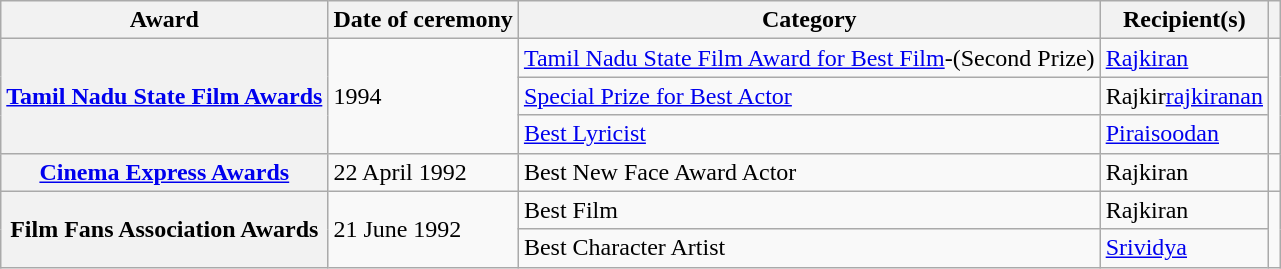<table class="wikitable plainrowheaders sortable">
<tr>
<th scope="col">Award</th>
<th scope="col">Date of ceremony</th>
<th scope="col">Category</th>
<th scope="col">Recipient(s)</th>
<th scope="col" class="unsortable"></th>
</tr>
<tr>
<th rowspan="3" scope="row"><a href='#'>Tamil Nadu State Film Awards</a></th>
<td rowspan="3"> 1994</td>
<td><a href='#'>Tamil Nadu State Film Award for Best Film</a>-(Second Prize)</td>
<td><a href='#'>Rajkiran</a></td>
<td rowspan="3" style="text-align:center;"></td>
</tr>
<tr>
<td><a href='#'>Special Prize for Best Actor</a></td>
<td>Rajkir<a href='#'>rajkiranan</a></td>
</tr>
<tr>
<td><a href='#'>Best Lyricist</a></td>
<td><a href='#'>Piraisoodan</a></td>
</tr>
<tr>
<th scope="row"><a href='#'>Cinema Express Awards</a></th>
<td>22 April <abbr>1992</abbr></td>
<td>Best New Face Award Actor</td>
<td>Rajkiran</td>
<td style="text-align:center;"></td>
</tr>
<tr>
<th rowspan="2" scope="row">Film Fans Association Awards</th>
<td rowspan="2">21 June 1992</td>
<td>Best Film</td>
<td>Rajkiran</td>
<td rowspan="2" style="text-align:center;"></td>
</tr>
<tr>
<td>Best Character Artist</td>
<td><a href='#'>Srividya</a></td>
</tr>
</table>
